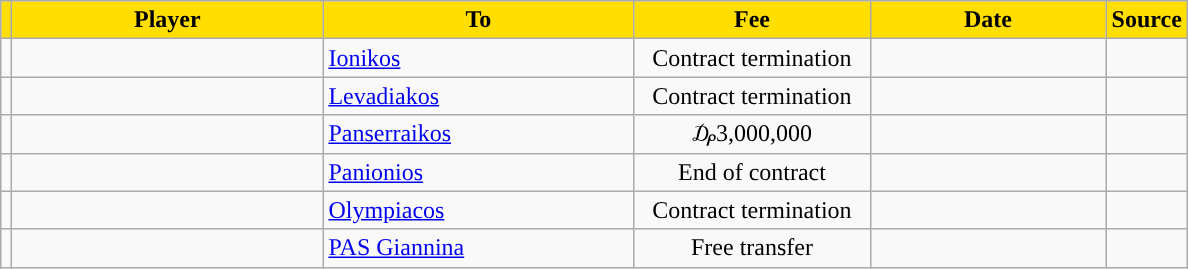<table class="wikitable sortable">
<tr>
<th style="background:#FFDE00"></th>
<th width=200 style="background:#FFDE00">Player</th>
<th width=200 style="background:#FFDE00">To</th>
<th width=150 style="background:#FFDE00">Fee</th>
<th width=150 style="background:#FFDE00">Date</th>
<th style="background:#FFDE00">Source</th>
</tr>
<tr>
<td align=center></td>
<td></td>
<td> <a href='#'>Ionikos</a></td>
<td align=center>Contract termination</td>
<td align=center></td>
<td align=center></td>
</tr>
<tr>
<td align=center></td>
<td></td>
<td> <a href='#'>Levadiakos</a></td>
<td align=center>Contract termination</td>
<td align=center></td>
<td align=center></td>
</tr>
<tr>
<td align=center></td>
<td></td>
<td> <a href='#'>Panserraikos</a></td>
<td align=center>₯3,000,000</td>
<td align=center></td>
<td align=center></td>
</tr>
<tr>
<td align=center></td>
<td></td>
<td> <a href='#'>Panionios</a></td>
<td align=center>End of contract</td>
<td align=center></td>
<td align=center></td>
</tr>
<tr>
<td align=center></td>
<td></td>
<td> <a href='#'>Olympiacos</a></td>
<td align=center>Contract termination</td>
<td align=center></td>
<td align=center></td>
</tr>
<tr>
<td align=center></td>
<td></td>
<td> <a href='#'>PAS Giannina</a></td>
<td align=center>Free transfer</td>
<td align=center></td>
<td align=center></td>
</tr>
</table>
